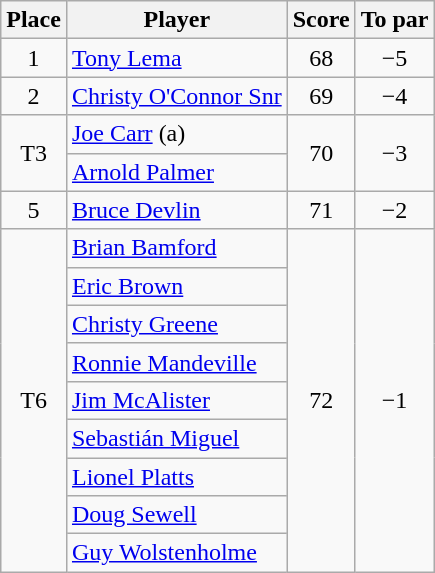<table class="wikitable">
<tr>
<th>Place</th>
<th>Player</th>
<th>Score</th>
<th>To par</th>
</tr>
<tr>
<td align=center>1</td>
<td> <a href='#'>Tony Lema</a></td>
<td align=center>68</td>
<td align=center>−5</td>
</tr>
<tr>
<td align=center>2</td>
<td> <a href='#'>Christy O'Connor Snr</a></td>
<td align=center>69</td>
<td align=center>−4</td>
</tr>
<tr>
<td rowspan="2" align=center>T3</td>
<td> <a href='#'>Joe Carr</a> (a)</td>
<td rowspan="2" align=center>70</td>
<td rowspan="2" align=center>−3</td>
</tr>
<tr>
<td> <a href='#'>Arnold Palmer</a></td>
</tr>
<tr>
<td align=center>5</td>
<td> <a href='#'>Bruce Devlin</a></td>
<td align=center>71</td>
<td align=center>−2</td>
</tr>
<tr>
<td rowspan="9" align=center>T6</td>
<td> <a href='#'>Brian Bamford</a></td>
<td rowspan="9" align=center>72</td>
<td rowspan="9" align=center>−1</td>
</tr>
<tr>
<td> <a href='#'>Eric Brown</a></td>
</tr>
<tr>
<td> <a href='#'>Christy Greene</a></td>
</tr>
<tr>
<td> <a href='#'>Ronnie Mandeville</a></td>
</tr>
<tr>
<td> <a href='#'>Jim McAlister</a></td>
</tr>
<tr>
<td> <a href='#'>Sebastián Miguel</a></td>
</tr>
<tr>
<td> <a href='#'>Lionel Platts</a></td>
</tr>
<tr>
<td> <a href='#'>Doug Sewell</a></td>
</tr>
<tr>
<td> <a href='#'>Guy Wolstenholme</a></td>
</tr>
</table>
